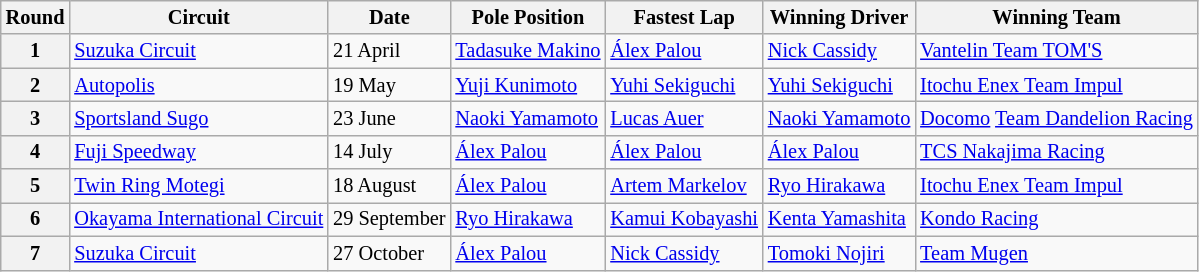<table class="wikitable" style="font-size:85%">
<tr>
<th>Round</th>
<th>Circuit</th>
<th>Date</th>
<th>Pole Position</th>
<th>Fastest Lap</th>
<th>Winning Driver</th>
<th>Winning Team</th>
</tr>
<tr>
<th>1</th>
<td><a href='#'>Suzuka Circuit</a></td>
<td>21 April</td>
<td> <a href='#'>Tadasuke Makino</a></td>
<td> <a href='#'>Álex Palou</a></td>
<td> <a href='#'>Nick Cassidy</a></td>
<td><a href='#'>Vantelin Team TOM'S</a></td>
</tr>
<tr>
<th>2</th>
<td><a href='#'>Autopolis</a></td>
<td>19 May</td>
<td> <a href='#'>Yuji Kunimoto</a></td>
<td> <a href='#'>Yuhi Sekiguchi</a></td>
<td> <a href='#'>Yuhi Sekiguchi</a></td>
<td><a href='#'>Itochu Enex Team Impul</a></td>
</tr>
<tr>
<th>3</th>
<td><a href='#'>Sportsland Sugo</a></td>
<td>23 June</td>
<td> <a href='#'>Naoki Yamamoto</a></td>
<td> <a href='#'>Lucas Auer</a></td>
<td> <a href='#'>Naoki Yamamoto</a></td>
<td><a href='#'>Docomo</a> <a href='#'>Team Dandelion Racing</a></td>
</tr>
<tr>
<th>4</th>
<td><a href='#'>Fuji Speedway</a></td>
<td>14 July</td>
<td> <a href='#'>Álex Palou</a></td>
<td> <a href='#'>Álex Palou</a></td>
<td> <a href='#'>Álex Palou</a></td>
<td><a href='#'>TCS Nakajima Racing</a></td>
</tr>
<tr>
<th>5</th>
<td><a href='#'>Twin Ring Motegi</a></td>
<td>18 August</td>
<td> <a href='#'>Álex Palou</a></td>
<td> <a href='#'>Artem Markelov</a></td>
<td> <a href='#'>Ryo Hirakawa</a></td>
<td><a href='#'>Itochu Enex Team Impul</a></td>
</tr>
<tr>
<th>6</th>
<td><a href='#'>Okayama International Circuit</a></td>
<td>29 September</td>
<td> <a href='#'>Ryo Hirakawa</a></td>
<td> <a href='#'>Kamui Kobayashi</a></td>
<td> <a href='#'>Kenta Yamashita</a></td>
<td><a href='#'>Kondo Racing</a></td>
</tr>
<tr>
<th>7</th>
<td><a href='#'>Suzuka Circuit</a></td>
<td>27 October</td>
<td> <a href='#'>Álex Palou</a></td>
<td> <a href='#'>Nick Cassidy</a></td>
<td> <a href='#'>Tomoki Nojiri</a></td>
<td><a href='#'>Team Mugen</a></td>
</tr>
</table>
